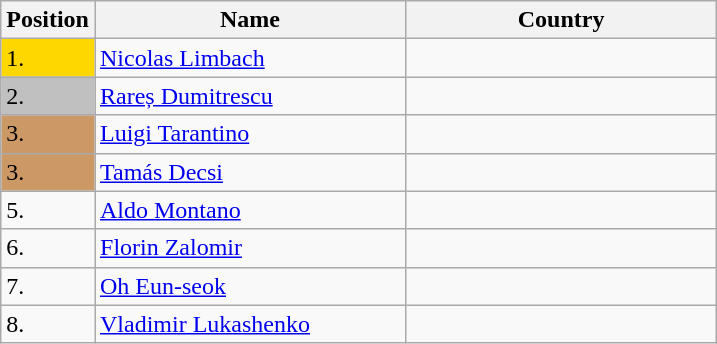<table class="wikitable">
<tr>
<th width="10">Position</th>
<th width="200">Name</th>
<th width="200">Country</th>
</tr>
<tr>
<td bgcolor="gold">1.</td>
<td><a href='#'>Nicolas Limbach</a></td>
<td></td>
</tr>
<tr>
<td bgcolor="silver">2.</td>
<td><a href='#'>Rareș Dumitrescu</a></td>
<td></td>
</tr>
<tr>
<td bgcolor="#CC9966">3.</td>
<td><a href='#'>Luigi Tarantino</a></td>
<td></td>
</tr>
<tr>
<td bgcolor="#CC9966">3.</td>
<td><a href='#'>Tamás Decsi</a></td>
<td></td>
</tr>
<tr>
<td>5.</td>
<td><a href='#'>Aldo Montano</a></td>
<td></td>
</tr>
<tr>
<td>6.</td>
<td><a href='#'>Florin Zalomir</a></td>
<td></td>
</tr>
<tr>
<td>7.</td>
<td><a href='#'>Oh Eun-seok</a></td>
<td></td>
</tr>
<tr>
<td>8.</td>
<td><a href='#'>Vladimir Lukashenko</a></td>
<td></td>
</tr>
</table>
